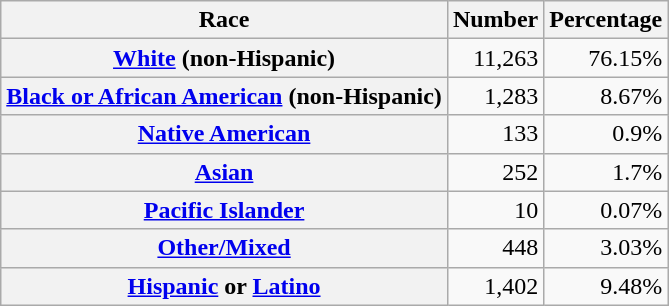<table class="wikitable" style="text-align:right">
<tr>
<th scope="col">Race</th>
<th scope="col">Number</th>
<th scope="col">Percentage</th>
</tr>
<tr>
<th scope="row"><a href='#'>White</a> (non-Hispanic)</th>
<td>11,263</td>
<td>76.15%</td>
</tr>
<tr>
<th scope="row"><a href='#'>Black or African American</a> (non-Hispanic)</th>
<td>1,283</td>
<td>8.67%</td>
</tr>
<tr>
<th scope="row"><a href='#'>Native American</a></th>
<td>133</td>
<td>0.9%</td>
</tr>
<tr>
<th scope="row"><a href='#'>Asian</a></th>
<td>252</td>
<td>1.7%</td>
</tr>
<tr>
<th scope="row"><a href='#'>Pacific Islander</a></th>
<td>10</td>
<td>0.07%</td>
</tr>
<tr>
<th scope="row"><a href='#'>Other/Mixed</a></th>
<td>448</td>
<td>3.03%</td>
</tr>
<tr>
<th scope="row"><a href='#'>Hispanic</a> or <a href='#'>Latino</a></th>
<td>1,402</td>
<td>9.48%</td>
</tr>
</table>
